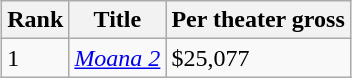<table class="wikitable sortable" style="margin:auto; margin:auto;">
<tr>
<th>Rank</th>
<th>Title</th>
<th>Per theater gross</th>
</tr>
<tr>
<td>1</td>
<td><em><a href='#'>Moana 2</a></em></td>
<td>$25,077</td>
</tr>
</table>
